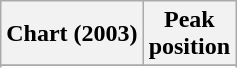<table class="wikitable sortable plainrowheaders" style="text-align:center;">
<tr>
<th scope="col">Chart (2003)</th>
<th scope="col">Peak<br>position</th>
</tr>
<tr>
</tr>
<tr>
</tr>
<tr>
</tr>
</table>
